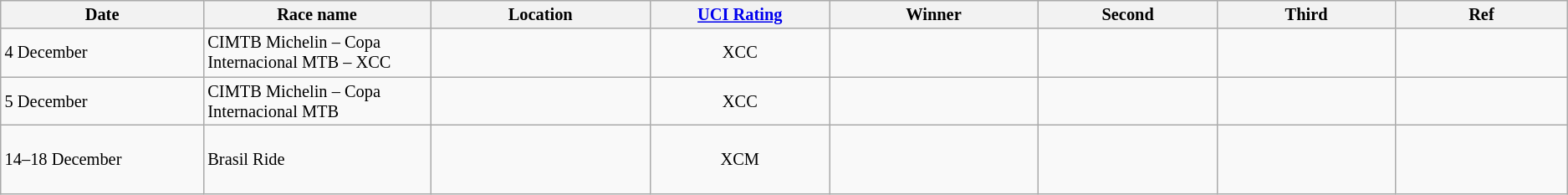<table class="wikitable sortable" style="font-size:85%;">
<tr>
<th style="width:190px;">Date</th>
<th style="width:210px;">Race name</th>
<th style="width:210px;">Location</th>
<th style="width:170px;"><a href='#'>UCI Rating</a></th>
<th width=200px>Winner</th>
<th style="width:170px;">Second</th>
<th style="width:170px;">Third</th>
<th style="width:170px;">Ref</th>
</tr>
<tr>
<td>4 December</td>
<td>CIMTB Michelin – Copa Internacional MTB – XCC</td>
<td></td>
<td align=center>XCC</td>
<td><br></td>
<td><br></td>
<td><br></td>
<td align=center></td>
</tr>
<tr>
<td>5 December</td>
<td>CIMTB Michelin – Copa Internacional MTB</td>
<td></td>
<td align=center>XCC</td>
<td><br></td>
<td><br></td>
<td><br></td>
<td align=center></td>
</tr>
<tr>
<td>14–18 December</td>
<td>Brasil Ride</td>
<td></td>
<td align=center>XCM</td>
<td><br><br><br></td>
<td><br><br><br></td>
<td><br><br><br></td>
<td align=center></td>
</tr>
</table>
